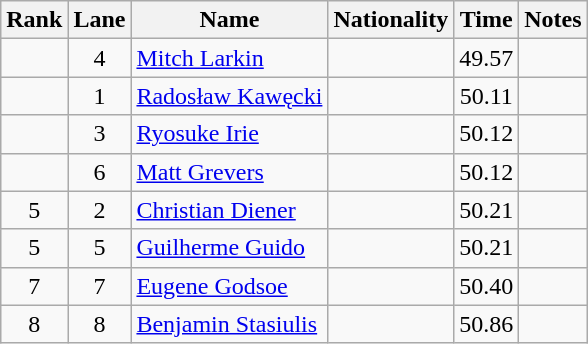<table class="wikitable sortable" style="text-align:center">
<tr>
<th>Rank</th>
<th>Lane</th>
<th>Name</th>
<th>Nationality</th>
<th>Time</th>
<th>Notes</th>
</tr>
<tr>
<td></td>
<td>4</td>
<td align=left><a href='#'>Mitch Larkin</a></td>
<td align=left></td>
<td>49.57</td>
<td></td>
</tr>
<tr>
<td></td>
<td>1</td>
<td align=left><a href='#'>Radosław Kawęcki</a></td>
<td align=left></td>
<td>50.11</td>
<td></td>
</tr>
<tr>
<td></td>
<td>3</td>
<td align=left><a href='#'>Ryosuke Irie</a></td>
<td align=left></td>
<td>50.12</td>
<td></td>
</tr>
<tr>
<td></td>
<td>6</td>
<td align=left><a href='#'>Matt Grevers</a></td>
<td align=left></td>
<td>50.12</td>
<td></td>
</tr>
<tr>
<td>5</td>
<td>2</td>
<td align=left><a href='#'>Christian Diener</a></td>
<td align=left></td>
<td>50.21</td>
<td></td>
</tr>
<tr>
<td>5</td>
<td>5</td>
<td align=left><a href='#'>Guilherme Guido</a></td>
<td align=left></td>
<td>50.21</td>
<td></td>
</tr>
<tr>
<td>7</td>
<td>7</td>
<td align=left><a href='#'>Eugene Godsoe</a></td>
<td align=left></td>
<td>50.40</td>
<td></td>
</tr>
<tr>
<td>8</td>
<td>8</td>
<td align=left><a href='#'>Benjamin Stasiulis</a></td>
<td align=left></td>
<td>50.86</td>
<td></td>
</tr>
</table>
